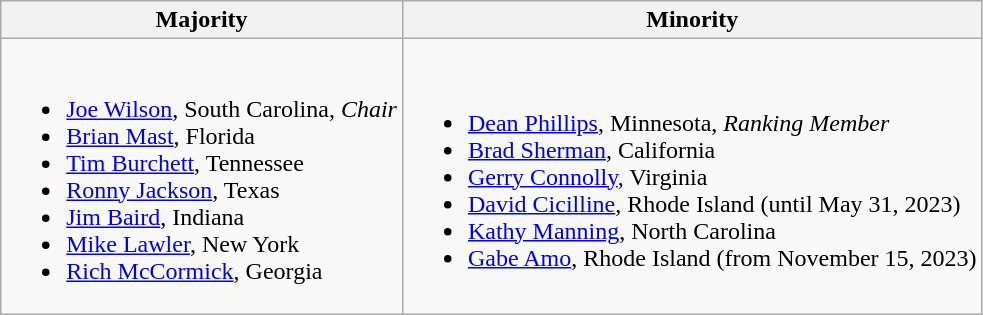<table class=wikitable>
<tr>
<th>Majority</th>
<th>Minority</th>
</tr>
<tr>
<td><br><ul><li><a href='#'>Joe Wilson</a>, South Carolina, <em>Chair</em></li><li><a href='#'>Brian Mast</a>, Florida</li><li><a href='#'>Tim Burchett</a>, Tennessee</li><li><a href='#'>Ronny Jackson</a>, Texas</li><li><a href='#'>Jim Baird</a>, Indiana</li><li><a href='#'>Mike Lawler</a>, New York</li><li><a href='#'>Rich McCormick</a>, Georgia</li></ul></td>
<td><br><ul><li><a href='#'>Dean Phillips</a>, Minnesota, <em>Ranking Member</em></li><li><a href='#'>Brad Sherman</a>, California</li><li><a href='#'>Gerry Connolly</a>, Virginia</li><li><a href='#'>David Cicilline</a>, Rhode Island (until May 31, 2023)</li><li><a href='#'>Kathy Manning</a>, North Carolina</li><li><a href='#'>Gabe Amo</a>, Rhode Island (from November 15, 2023)</li></ul></td>
</tr>
</table>
